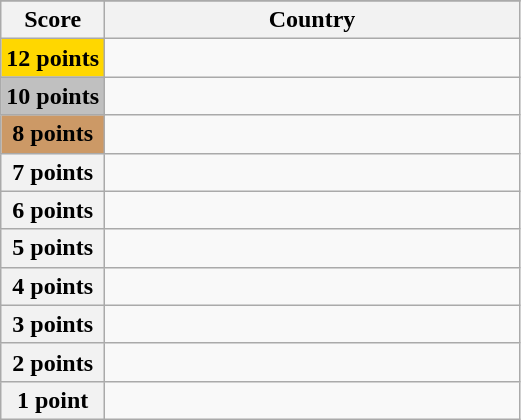<table class="wikitable">
<tr>
</tr>
<tr>
<th scope="col" width="20%">Score</th>
<th scope="col">Country</th>
</tr>
<tr>
<th scope="row" style="background:gold">12 points</th>
<td></td>
</tr>
<tr>
<th scope="row" style="background:silver">10 points</th>
<td></td>
</tr>
<tr>
<th scope="row" style="background:#CC9966">8 points</th>
<td></td>
</tr>
<tr>
<th scope="row">7 points</th>
<td></td>
</tr>
<tr>
<th scope="row">6 points</th>
<td></td>
</tr>
<tr>
<th scope="row">5 points</th>
<td></td>
</tr>
<tr>
<th scope="row">4 points</th>
<td></td>
</tr>
<tr>
<th scope="row">3 points</th>
<td></td>
</tr>
<tr>
<th scope="row">2 points</th>
<td></td>
</tr>
<tr>
<th scope="row">1 point</th>
<td></td>
</tr>
</table>
